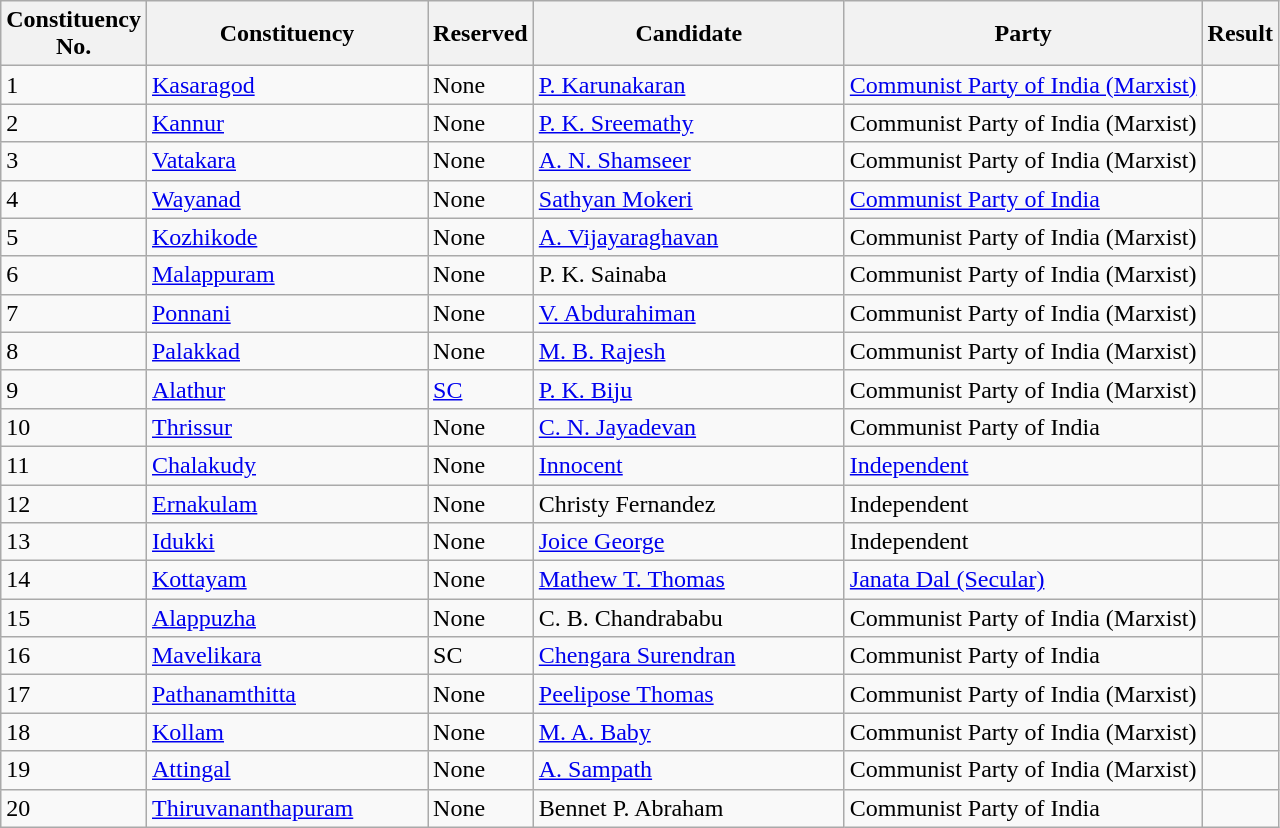<table class= "wikitable sortable">
<tr>
<th>Constituency <br> No.</th>
<th style="width:180px;">Constituency</th>
<th>Reserved</th>
<th style="width:200px;">Candidate</th>
<th>Party</th>
<th>Result</th>
</tr>
<tr>
<td>1</td>
<td><a href='#'>Kasaragod</a></td>
<td>None</td>
<td><a href='#'>P. Karunakaran</a></td>
<td><a href='#'>Communist Party of India (Marxist)</a></td>
<td></td>
</tr>
<tr>
<td>2</td>
<td><a href='#'>Kannur</a></td>
<td>None</td>
<td><a href='#'>P. K. Sreemathy</a></td>
<td>Communist Party of India (Marxist)</td>
<td></td>
</tr>
<tr>
<td>3</td>
<td><a href='#'>Vatakara</a></td>
<td>None</td>
<td><a href='#'>A. N. Shamseer</a></td>
<td>Communist Party of India (Marxist)</td>
<td></td>
</tr>
<tr>
<td>4</td>
<td><a href='#'>Wayanad</a></td>
<td>None</td>
<td><a href='#'>Sathyan Mokeri</a></td>
<td><a href='#'>Communist Party of India</a></td>
<td></td>
</tr>
<tr>
<td>5</td>
<td><a href='#'>Kozhikode</a></td>
<td>None</td>
<td><a href='#'>A. Vijayaraghavan</a></td>
<td>Communist Party of India (Marxist)</td>
<td></td>
</tr>
<tr>
<td>6</td>
<td><a href='#'>Malappuram</a></td>
<td>None</td>
<td>P. K. Sainaba</td>
<td>Communist Party of India (Marxist)</td>
<td></td>
</tr>
<tr>
<td>7</td>
<td><a href='#'>Ponnani</a></td>
<td>None</td>
<td><a href='#'>V. Abdurahiman</a></td>
<td>Communist Party of India (Marxist)</td>
<td></td>
</tr>
<tr>
<td>8</td>
<td><a href='#'>Palakkad</a></td>
<td>None</td>
<td><a href='#'>M. B. Rajesh</a></td>
<td>Communist Party of India (Marxist)</td>
<td></td>
</tr>
<tr>
<td>9</td>
<td><a href='#'>Alathur</a></td>
<td><a href='#'>SC</a></td>
<td><a href='#'>P. K. Biju</a></td>
<td>Communist Party of India (Marxist)</td>
<td></td>
</tr>
<tr>
<td>10</td>
<td><a href='#'>Thrissur</a></td>
<td>None</td>
<td><a href='#'>C. N. Jayadevan</a></td>
<td>Communist Party of India</td>
<td></td>
</tr>
<tr>
<td>11</td>
<td><a href='#'>Chalakudy</a></td>
<td>None</td>
<td><a href='#'>Innocent</a></td>
<td><a href='#'>Independent</a></td>
<td></td>
</tr>
<tr>
<td>12</td>
<td><a href='#'>Ernakulam</a></td>
<td>None</td>
<td>Christy Fernandez</td>
<td>Independent</td>
<td></td>
</tr>
<tr>
<td>13</td>
<td><a href='#'>Idukki</a></td>
<td>None</td>
<td><a href='#'>Joice George</a></td>
<td>Independent</td>
<td></td>
</tr>
<tr>
<td>14</td>
<td><a href='#'>Kottayam</a></td>
<td>None</td>
<td><a href='#'>Mathew T. Thomas</a></td>
<td><a href='#'>Janata Dal (Secular)</a></td>
<td></td>
</tr>
<tr>
<td>15</td>
<td><a href='#'>Alappuzha</a></td>
<td>None</td>
<td>C. B. Chandrababu</td>
<td>Communist Party of India (Marxist)</td>
<td></td>
</tr>
<tr>
<td>16</td>
<td><a href='#'>Mavelikara</a></td>
<td>SC</td>
<td><a href='#'>Chengara Surendran</a></td>
<td>Communist Party of India</td>
<td></td>
</tr>
<tr>
<td>17</td>
<td><a href='#'>Pathanamthitta</a></td>
<td>None</td>
<td><a href='#'>Peelipose Thomas</a></td>
<td>Communist Party of India (Marxist)</td>
<td></td>
</tr>
<tr>
<td>18</td>
<td><a href='#'>Kollam</a></td>
<td>None</td>
<td><a href='#'>M. A. Baby</a></td>
<td>Communist Party of India (Marxist)</td>
<td></td>
</tr>
<tr>
<td>19</td>
<td><a href='#'>Attingal</a></td>
<td>None</td>
<td><a href='#'>A. Sampath</a></td>
<td>Communist Party of India (Marxist)</td>
<td></td>
</tr>
<tr>
<td>20</td>
<td><a href='#'>Thiruvananthapuram</a></td>
<td>None</td>
<td>Bennet P. Abraham</td>
<td>Communist Party of India</td>
<td></td>
</tr>
</table>
